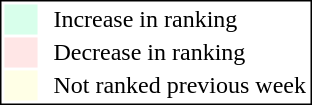<table style="border:1px solid black; float:right;">
<tr>
<td style="background:#D8FFEB; width:20px;"></td>
<td> </td>
<td>Increase in ranking</td>
</tr>
<tr>
<td style="background:#FFE6E6; width:20px;"></td>
<td> </td>
<td>Decrease in ranking</td>
</tr>
<tr>
<td style="background:#FFFFE6; width:20px;"></td>
<td> </td>
<td>Not ranked previous week</td>
</tr>
</table>
